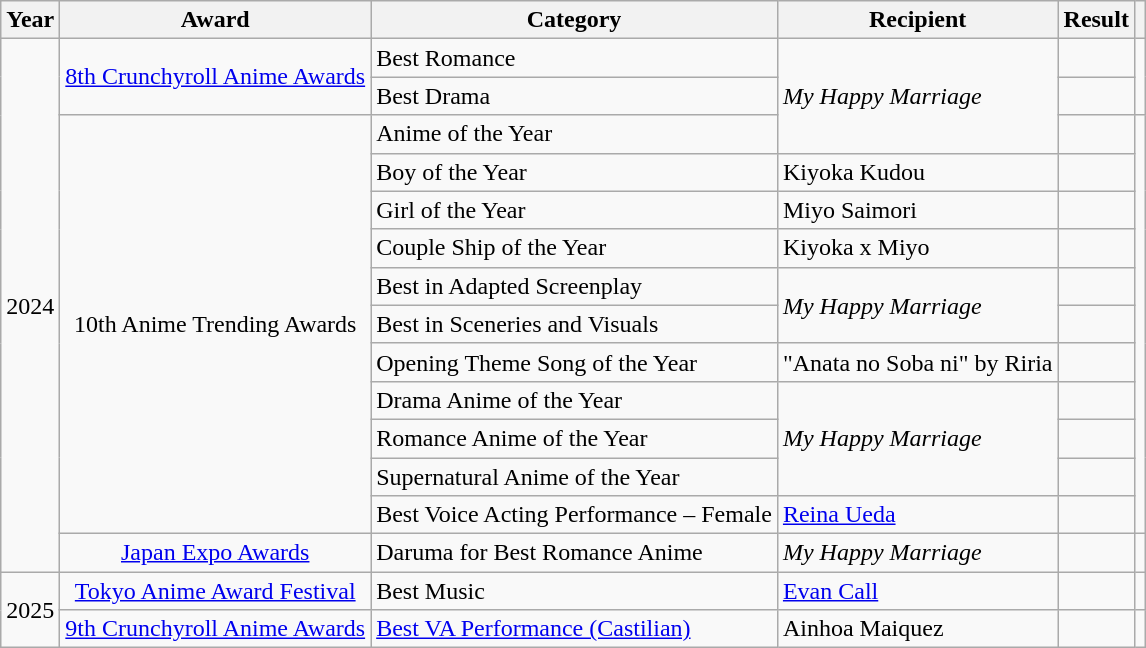<table class="wikitable plainrowheaders sortable">
<tr>
<th scope="col">Year</th>
<th scope="col">Award</th>
<th scope="col">Category</th>
<th scope="col">Recipient</th>
<th scope="col">Result</th>
<th scope="col" class="unsortable"></th>
</tr>
<tr>
<td rowspan="14" align="center">2024</td>
<td rowspan="2" align="center"><a href='#'>8th Crunchyroll Anime Awards</a></td>
<td>Best Romance</td>
<td rowspan="3"><em>My Happy Marriage</em></td>
<td></td>
<td rowspan="2" style="text-align:center;"></td>
</tr>
<tr>
<td>Best Drama</td>
<td></td>
</tr>
<tr>
<td rowspan="11" align="center">10th Anime Trending Awards</td>
<td>Anime of the Year</td>
<td></td>
<td rowspan="11" style="text-align:center;"><br></td>
</tr>
<tr>
<td>Boy of the Year</td>
<td>Kiyoka Kudou</td>
<td></td>
</tr>
<tr>
<td>Girl of the Year</td>
<td>Miyo Saimori</td>
<td></td>
</tr>
<tr>
<td>Couple Ship of the Year</td>
<td>Kiyoka x Miyo</td>
<td></td>
</tr>
<tr>
<td>Best in Adapted Screenplay</td>
<td rowspan="2"><em>My Happy Marriage</em></td>
<td></td>
</tr>
<tr>
<td>Best in Sceneries and Visuals</td>
<td></td>
</tr>
<tr>
<td>Opening Theme Song of the Year</td>
<td>"Anata no Soba ni" by Riria</td>
<td></td>
</tr>
<tr>
<td>Drama Anime of the Year</td>
<td rowspan="3"><em>My Happy Marriage</em></td>
<td></td>
</tr>
<tr>
<td>Romance Anime of the Year</td>
<td></td>
</tr>
<tr>
<td>Supernatural Anime of the Year</td>
<td></td>
</tr>
<tr>
<td>Best Voice Acting Performance – Female</td>
<td><a href='#'>Reina Ueda</a> </td>
<td></td>
</tr>
<tr>
<td align="center"><a href='#'>Japan Expo Awards</a></td>
<td>Daruma for Best Romance Anime</td>
<td><em>My Happy Marriage</em></td>
<td></td>
<td style="text-align:center;"></td>
</tr>
<tr>
<td rowspan="2" align="center">2025</td>
<td align="center"><a href='#'>Tokyo Anime Award Festival</a></td>
<td>Best Music</td>
<td><a href='#'>Evan Call</a></td>
<td></td>
<td style="text-align:center;"></td>
</tr>
<tr>
<td align="center"><a href='#'>9th Crunchyroll Anime Awards</a></td>
<td><a href='#'>Best VA Performance (Castilian)</a></td>
<td>Ainhoa Maiquez </td>
<td></td>
<td style="text-align:center;"></td>
</tr>
</table>
